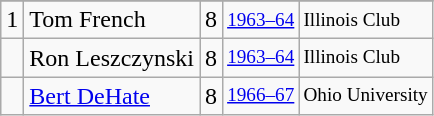<table class="wikitable">
<tr>
</tr>
<tr>
<td>1</td>
<td>Tom French</td>
<td>8</td>
<td style="font-size:80%;"><a href='#'>1963–64</a></td>
<td style="font-size:80%;">Illinois Club</td>
</tr>
<tr>
<td></td>
<td>Ron Leszczynski</td>
<td>8</td>
<td style="font-size:80%;"><a href='#'>1963–64</a></td>
<td style="font-size:80%;">Illinois Club</td>
</tr>
<tr>
<td></td>
<td><a href='#'>Bert DeHate</a></td>
<td>8</td>
<td style="font-size:80%;"><a href='#'>1966–67</a></td>
<td style="font-size:80%;">Ohio University</td>
</tr>
</table>
